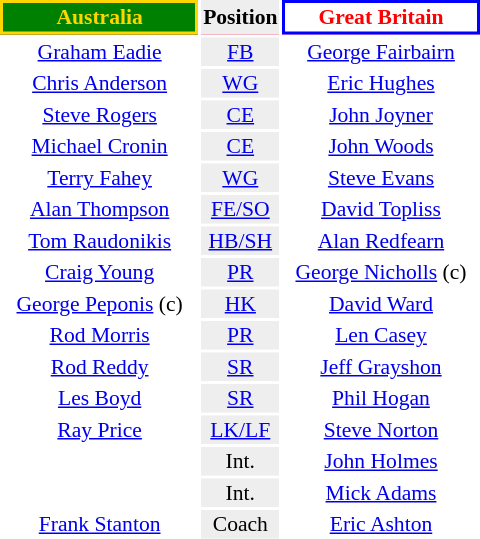<table align=right style="font-size:90%; margin-left:1em">
<tr bgcolor=#FF0033>
<th align="centre" width="126" style="border: 2px solid gold; background: green; color: gold">Australia</th>
<th align="center" style="background: #eeeeee; color: black">Position</th>
<th align="centre" width="126" style="border: 2px solid blue; background: white; color: red">Great Britain</th>
</tr>
<tr>
<td align="center"><a href='#'>Graham Eadie</a></td>
<td align="center" style="background: #eeeeee"><a href='#'>FB</a></td>
<td align="center"><a href='#'>George Fairbairn</a></td>
</tr>
<tr>
<td align="center"><a href='#'>Chris Anderson</a></td>
<td align="center" style="background: #eeeeee"><a href='#'>WG</a></td>
<td align="center"><a href='#'>Eric Hughes</a></td>
</tr>
<tr>
<td align="center"><a href='#'>Steve Rogers</a></td>
<td align="center" style="background: #eeeeee"><a href='#'>CE</a></td>
<td align="center"><a href='#'>John Joyner</a></td>
</tr>
<tr>
<td align="center"><a href='#'>Michael Cronin</a></td>
<td align="center" style="background: #eeeeee"><a href='#'>CE</a></td>
<td align="center"><a href='#'>John Woods</a></td>
</tr>
<tr>
<td align="center"><a href='#'>Terry Fahey</a></td>
<td align="center" style="background: #eeeeee"><a href='#'>WG</a></td>
<td align="center"><a href='#'>Steve Evans</a></td>
</tr>
<tr>
<td align="center"><a href='#'>Alan Thompson</a></td>
<td align="center" style="background: #eeeeee"><a href='#'>FE/SO</a></td>
<td align="center"><a href='#'>David Topliss</a></td>
</tr>
<tr>
<td align="center"><a href='#'>Tom Raudonikis</a></td>
<td align="center" style="background: #eeeeee"><a href='#'>HB/SH</a></td>
<td align="center"><a href='#'>Alan Redfearn</a></td>
</tr>
<tr>
<td align="center"><a href='#'>Craig Young</a></td>
<td align="center" style="background: #eeeeee"><a href='#'>PR</a></td>
<td align="center"><a href='#'>George Nicholls</a> (c)</td>
</tr>
<tr>
<td align="center"><a href='#'>George Peponis</a> (c)</td>
<td align="center" style="background: #eeeeee"><a href='#'>HK</a></td>
<td align="center"><a href='#'>David Ward</a></td>
</tr>
<tr>
<td align="center"><a href='#'>Rod Morris</a></td>
<td align="center" style="background: #eeeeee"><a href='#'>PR</a></td>
<td align="center"><a href='#'>Len Casey</a></td>
</tr>
<tr>
<td align="center"><a href='#'>Rod Reddy</a></td>
<td align="center" style="background: #eeeeee"><a href='#'>SR</a></td>
<td align="center"><a href='#'>Jeff Grayshon</a></td>
</tr>
<tr>
<td align="center"><a href='#'>Les Boyd</a></td>
<td align="center" style="background: #eeeeee"><a href='#'>SR</a></td>
<td align="center"><a href='#'>Phil Hogan</a></td>
</tr>
<tr>
<td align="center"><a href='#'>Ray Price</a></td>
<td align="center" style="background: #eeeeee"><a href='#'>LK/LF</a></td>
<td align="center"><a href='#'>Steve Norton</a></td>
</tr>
<tr>
<td align="center"></td>
<td align="center" style="background: #eeeeee">Int.</td>
<td align="center"><a href='#'>John Holmes</a></td>
</tr>
<tr>
<td align="center"></td>
<td align="center" style="background: #eeeeee">Int.</td>
<td align="center"><a href='#'>Mick Adams</a></td>
</tr>
<tr>
<td align="center"><a href='#'>Frank Stanton</a></td>
<td align="center" style="background: #eeeeee">Coach</td>
<td align="center"><a href='#'>Eric Ashton</a></td>
</tr>
</table>
